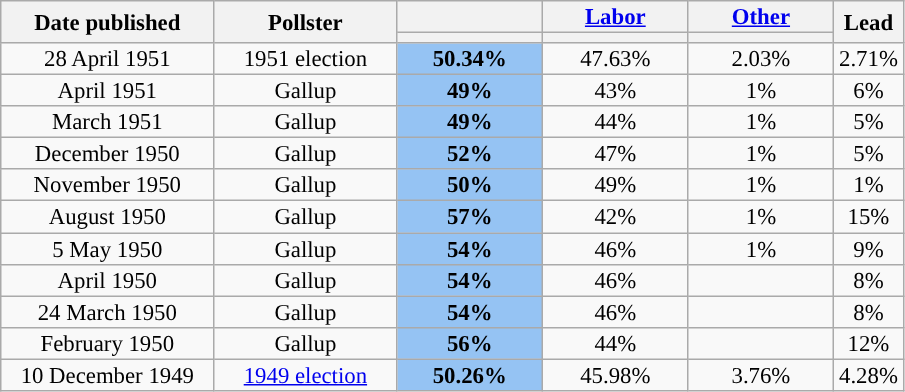<table class="wikitable tpl-blanktable" style="text-align:center; font-size:95%; line-height:14px;">
<tr>
<th rowspan="2" style="width:135px;">Date published</th>
<th rowspan="2" style="width:115px;">Pollster</th>
<th class="unsortable" style="width:90px;"></th>
<th class="unsortable" style="width:90px;"><a href='#'>Labor</a></th>
<th class="unsortable" style="width:90px;"><a href='#'>Other</a></th>
<th rowspan="2">Lead</th>
</tr>
<tr>
<th></th>
<th></th>
<th></th>
</tr>
<tr>
<td>28 April 1951</td>
<td>1951 election</td>
<td style="background:#95c3f3;"><strong>50.34%</strong></td>
<td>47.63%</td>
<td>2.03%</td>
<td style="background:">2.71%</td>
</tr>
<tr>
<td>April 1951</td>
<td>Gallup</td>
<td style="background:#95c3f3;"><strong>49%</strong></td>
<td>43%</td>
<td>1%</td>
<td style="background:">6%</td>
</tr>
<tr>
<td>March 1951</td>
<td>Gallup</td>
<td style="background:#95c3f3;"><strong>49%</strong></td>
<td>44%</td>
<td>1%</td>
<td style="background:">5%</td>
</tr>
<tr>
<td>December 1950</td>
<td>Gallup</td>
<td style="background:#95c3f3;"><strong>52%</strong></td>
<td>47%</td>
<td>1%</td>
<td style="background:">5%</td>
</tr>
<tr>
<td>November 1950</td>
<td>Gallup</td>
<td style="background:#95c3f3;"><strong>50%</strong></td>
<td>49%</td>
<td>1%</td>
<td style="background:">1%</td>
</tr>
<tr>
<td>August 1950</td>
<td>Gallup</td>
<td style="background:#95c3f3;"><strong>57%</strong></td>
<td>42%</td>
<td>1%</td>
<td style="background:">15%</td>
</tr>
<tr>
<td>5 May 1950</td>
<td>Gallup</td>
<td style="background:#95c3f3;"><strong>54%</strong></td>
<td>46%</td>
<td>1%</td>
<td style="background:">9%</td>
</tr>
<tr>
<td>April 1950</td>
<td>Gallup</td>
<td style="background:#95c3f3;"><strong>54%</strong></td>
<td>46%</td>
<td></td>
<td style="background:">8%</td>
</tr>
<tr>
<td>24 March 1950</td>
<td>Gallup</td>
<td style="background:#95c3f3;"><strong>54%</strong></td>
<td>46%</td>
<td></td>
<td style="background:">8%</td>
</tr>
<tr>
<td>February 1950</td>
<td>Gallup</td>
<td style="background:#95c3f3;"><strong>56%</strong></td>
<td>44%</td>
<td></td>
<td style="background:">12%</td>
</tr>
<tr>
<td>10 December 1949</td>
<td><a href='#'>1949 election</a></td>
<td style="background:#95c3f3;"><strong>50.26%</strong></td>
<td>45.98%</td>
<td>3.76%</td>
<td style="background:">4.28%</td>
</tr>
</table>
